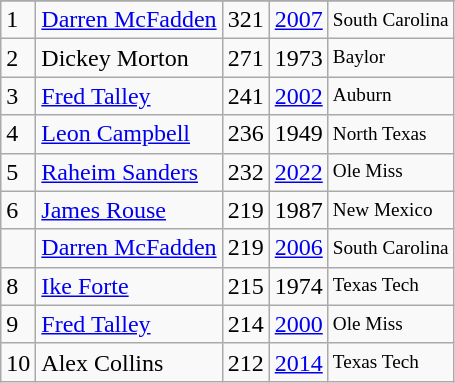<table class="wikitable">
<tr>
</tr>
<tr>
<td>1</td>
<td><a href='#'>Darren McFadden</a></td>
<td>321</td>
<td><a href='#'>2007</a></td>
<td style="font-size:80%;">South Carolina</td>
</tr>
<tr>
<td>2</td>
<td>Dickey Morton</td>
<td>271</td>
<td>1973</td>
<td style="font-size:80%;">Baylor</td>
</tr>
<tr>
<td>3</td>
<td><a href='#'>Fred Talley</a></td>
<td>241</td>
<td><a href='#'>2002</a></td>
<td style="font-size:80%;">Auburn</td>
</tr>
<tr>
<td>4</td>
<td><a href='#'>Leon Campbell</a></td>
<td>236</td>
<td>1949</td>
<td style="font-size:80%;">North Texas</td>
</tr>
<tr>
<td>5</td>
<td><a href='#'>Raheim Sanders</a></td>
<td>232</td>
<td><a href='#'>2022</a></td>
<td style="font-size:80%;">Ole Miss</td>
</tr>
<tr>
<td>6</td>
<td><a href='#'>James Rouse</a></td>
<td>219</td>
<td>1987</td>
<td style="font-size:80%;">New Mexico</td>
</tr>
<tr>
<td></td>
<td><a href='#'>Darren McFadden</a></td>
<td>219</td>
<td><a href='#'>2006</a></td>
<td style="font-size:80%;">South Carolina</td>
</tr>
<tr>
<td>8</td>
<td><a href='#'>Ike Forte</a></td>
<td>215</td>
<td>1974</td>
<td style="font-size:80%;">Texas Tech</td>
</tr>
<tr>
<td>9</td>
<td><a href='#'>Fred Talley</a></td>
<td>214</td>
<td><a href='#'>2000</a></td>
<td style="font-size:80%;">Ole Miss</td>
</tr>
<tr>
<td>10</td>
<td>Alex Collins</td>
<td>212</td>
<td><a href='#'>2014</a></td>
<td style="font-size:80%;">Texas Tech</td>
</tr>
</table>
